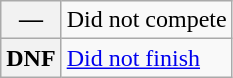<table class="wikitable">
<tr>
<th scope="row">—</th>
<td>Did not compete</td>
</tr>
<tr>
<th scope="row">DNF</th>
<td><a href='#'>Did not finish</a></td>
</tr>
</table>
